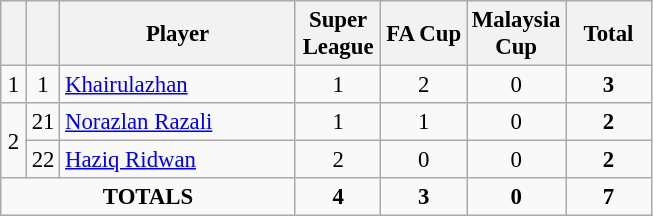<table class="wikitable sortable" style="font-size: 95%; text-align: center;">
<tr>
<th width=10></th>
<th width=10></th>
<th width=150>Player</th>
<th width=50>Super League</th>
<th width=50>FA Cup</th>
<th width=50>Malaysia Cup</th>
<th width=50>Total</th>
</tr>
<tr>
<td>1</td>
<td>1</td>
<td align=left> <a href='#'>Khairulazhan</a></td>
<td>1</td>
<td>2</td>
<td>0</td>
<td><strong>3</strong></td>
</tr>
<tr>
<td rowspan=2>2</td>
<td>21</td>
<td align=left> <a href='#'>Norazlan Razali</a></td>
<td>1</td>
<td>1</td>
<td>0</td>
<td><strong>2</strong></td>
</tr>
<tr>
<td>22</td>
<td align=left> <a href='#'>Haziq Ridwan</a></td>
<td>2</td>
<td>0</td>
<td>0</td>
<td><strong>2</strong></td>
</tr>
<tr class="sortbottom">
<td colspan=3><strong>TOTALS</strong></td>
<td><strong>4</strong></td>
<td><strong>3</strong></td>
<td><strong>0</strong></td>
<td><strong>7</strong></td>
</tr>
</table>
